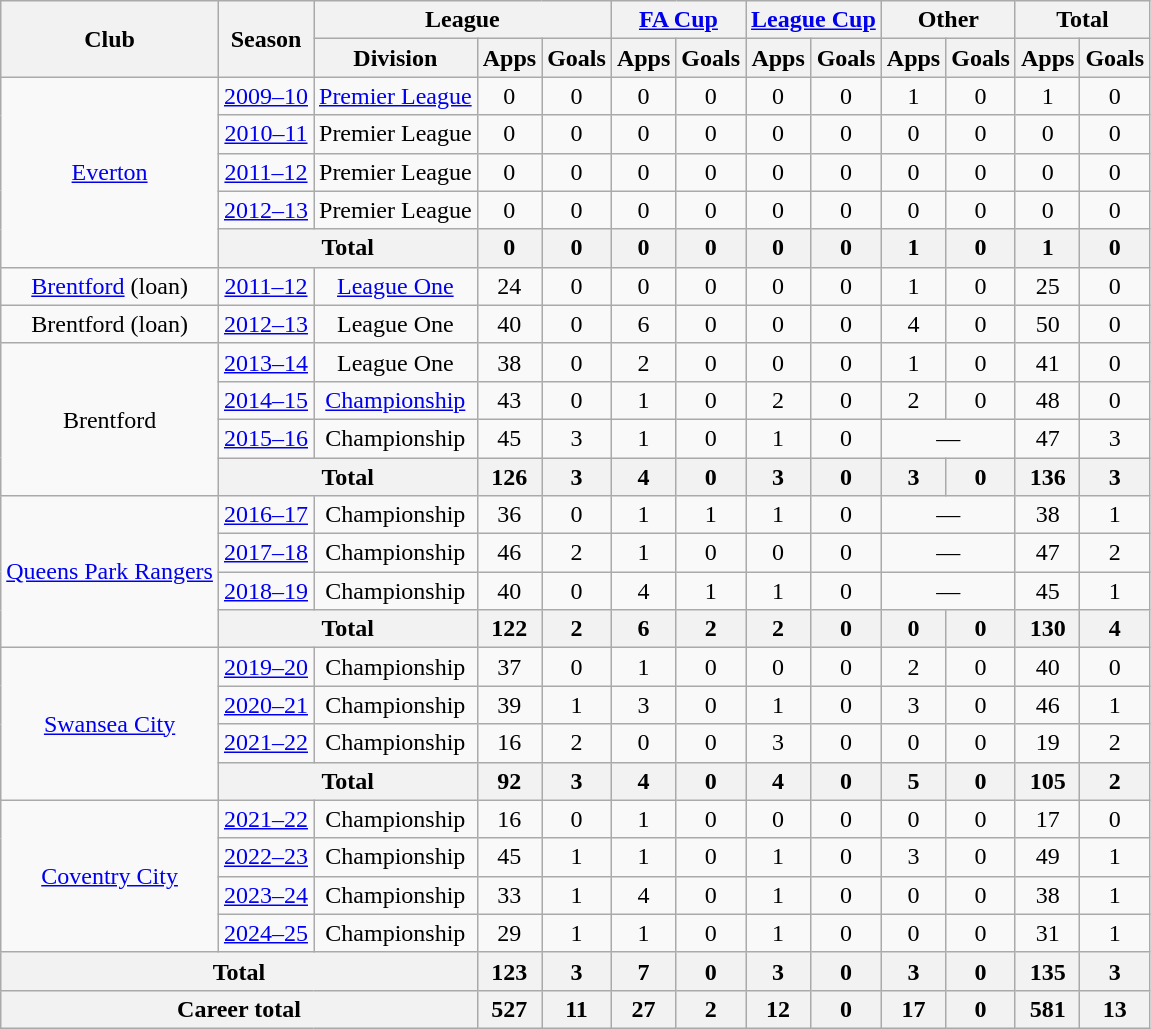<table class="wikitable" style="text-align:center">
<tr>
<th rowspan="2">Club</th>
<th rowspan="2">Season</th>
<th colspan="3">League</th>
<th colspan="2"><a href='#'>FA Cup</a></th>
<th colspan="2"><a href='#'>League Cup</a></th>
<th colspan="2">Other</th>
<th colspan="2">Total</th>
</tr>
<tr>
<th>Division</th>
<th>Apps</th>
<th>Goals</th>
<th>Apps</th>
<th>Goals</th>
<th>Apps</th>
<th>Goals</th>
<th>Apps</th>
<th>Goals</th>
<th>Apps</th>
<th>Goals</th>
</tr>
<tr>
<td rowspan="5"><a href='#'>Everton</a></td>
<td><a href='#'>2009–10</a></td>
<td><a href='#'>Premier League</a></td>
<td>0</td>
<td>0</td>
<td>0</td>
<td>0</td>
<td>0</td>
<td>0</td>
<td>1</td>
<td>0</td>
<td>1</td>
<td>0</td>
</tr>
<tr>
<td><a href='#'>2010–11</a></td>
<td>Premier League</td>
<td>0</td>
<td>0</td>
<td>0</td>
<td>0</td>
<td>0</td>
<td>0</td>
<td>0</td>
<td>0</td>
<td>0</td>
<td>0</td>
</tr>
<tr>
<td><a href='#'>2011–12</a></td>
<td>Premier League</td>
<td>0</td>
<td>0</td>
<td>0</td>
<td>0</td>
<td>0</td>
<td>0</td>
<td>0</td>
<td>0</td>
<td>0</td>
<td>0</td>
</tr>
<tr>
<td><a href='#'>2012–13</a></td>
<td>Premier League</td>
<td>0</td>
<td>0</td>
<td>0</td>
<td>0</td>
<td>0</td>
<td>0</td>
<td>0</td>
<td>0</td>
<td>0</td>
<td>0</td>
</tr>
<tr>
<th colspan=2>Total</th>
<th>0</th>
<th>0</th>
<th>0</th>
<th>0</th>
<th>0</th>
<th>0</th>
<th>1</th>
<th>0</th>
<th>1</th>
<th>0</th>
</tr>
<tr>
<td><a href='#'>Brentford</a> (loan)</td>
<td><a href='#'>2011–12</a></td>
<td><a href='#'>League One</a></td>
<td>24</td>
<td>0</td>
<td>0</td>
<td>0</td>
<td>0</td>
<td>0</td>
<td>1</td>
<td>0</td>
<td>25</td>
<td>0</td>
</tr>
<tr>
<td>Brentford (loan)</td>
<td><a href='#'>2012–13</a></td>
<td>League One</td>
<td>40</td>
<td>0</td>
<td>6</td>
<td>0</td>
<td>0</td>
<td>0</td>
<td>4</td>
<td>0</td>
<td>50</td>
<td>0</td>
</tr>
<tr>
<td rowspan="4">Brentford</td>
<td><a href='#'>2013–14</a></td>
<td>League One</td>
<td>38</td>
<td>0</td>
<td>2</td>
<td>0</td>
<td>0</td>
<td>0</td>
<td>1</td>
<td>0</td>
<td>41</td>
<td>0</td>
</tr>
<tr>
<td><a href='#'>2014–15</a></td>
<td><a href='#'>Championship</a></td>
<td>43</td>
<td>0</td>
<td>1</td>
<td>0</td>
<td>2</td>
<td>0</td>
<td>2</td>
<td>0</td>
<td>48</td>
<td>0</td>
</tr>
<tr>
<td><a href='#'>2015–16</a></td>
<td>Championship</td>
<td>45</td>
<td>3</td>
<td>1</td>
<td>0</td>
<td>1</td>
<td>0</td>
<td colspan="2">—</td>
<td>47</td>
<td>3</td>
</tr>
<tr>
<th colspan=2>Total</th>
<th>126</th>
<th>3</th>
<th>4</th>
<th>0</th>
<th>3</th>
<th>0</th>
<th>3</th>
<th>0</th>
<th>136</th>
<th>3</th>
</tr>
<tr>
<td rowspan="4"><a href='#'>Queens Park Rangers</a></td>
<td><a href='#'>2016–17</a></td>
<td>Championship</td>
<td>36</td>
<td>0</td>
<td>1</td>
<td>1</td>
<td>1</td>
<td>0</td>
<td colspan="2">—</td>
<td>38</td>
<td>1</td>
</tr>
<tr>
<td><a href='#'>2017–18</a></td>
<td>Championship</td>
<td>46</td>
<td>2</td>
<td>1</td>
<td>0</td>
<td>0</td>
<td>0</td>
<td colspan="2">—</td>
<td>47</td>
<td>2</td>
</tr>
<tr>
<td><a href='#'>2018–19</a></td>
<td>Championship</td>
<td>40</td>
<td>0</td>
<td>4</td>
<td>1</td>
<td>1</td>
<td>0</td>
<td colspan="2">—</td>
<td>45</td>
<td>1</td>
</tr>
<tr>
<th colspan="2">Total</th>
<th>122</th>
<th>2</th>
<th>6</th>
<th>2</th>
<th>2</th>
<th>0</th>
<th>0</th>
<th>0</th>
<th>130</th>
<th>4</th>
</tr>
<tr>
<td rowspan="4"><a href='#'>Swansea City</a></td>
<td><a href='#'>2019–20</a></td>
<td>Championship</td>
<td>37</td>
<td>0</td>
<td>1</td>
<td>0</td>
<td>0</td>
<td>0</td>
<td>2</td>
<td>0</td>
<td>40</td>
<td>0</td>
</tr>
<tr>
<td><a href='#'>2020–21</a></td>
<td>Championship</td>
<td>39</td>
<td>1</td>
<td>3</td>
<td>0</td>
<td>1</td>
<td>0</td>
<td>3</td>
<td>0</td>
<td>46</td>
<td>1</td>
</tr>
<tr>
<td><a href='#'>2021–22</a></td>
<td>Championship</td>
<td>16</td>
<td>2</td>
<td>0</td>
<td>0</td>
<td>3</td>
<td>0</td>
<td>0</td>
<td>0</td>
<td>19</td>
<td>2</td>
</tr>
<tr>
<th colspan="2">Total</th>
<th>92</th>
<th>3</th>
<th>4</th>
<th>0</th>
<th>4</th>
<th>0</th>
<th>5</th>
<th>0</th>
<th>105</th>
<th>2</th>
</tr>
<tr>
<td rowspan="4"><a href='#'>Coventry City</a></td>
<td><a href='#'>2021–22</a></td>
<td>Championship</td>
<td>16</td>
<td>0</td>
<td>1</td>
<td>0</td>
<td>0</td>
<td>0</td>
<td>0</td>
<td>0</td>
<td>17</td>
<td>0</td>
</tr>
<tr>
<td><a href='#'>2022–23</a></td>
<td>Championship</td>
<td>45</td>
<td>1</td>
<td>1</td>
<td>0</td>
<td>1</td>
<td>0</td>
<td>3</td>
<td>0</td>
<td>49</td>
<td>1</td>
</tr>
<tr>
<td><a href='#'>2023–24</a></td>
<td>Championship</td>
<td>33</td>
<td>1</td>
<td>4</td>
<td>0</td>
<td>1</td>
<td>0</td>
<td>0</td>
<td>0</td>
<td>38</td>
<td>1</td>
</tr>
<tr>
<td><a href='#'>2024–25</a></td>
<td>Championship</td>
<td>29</td>
<td>1</td>
<td>1</td>
<td>0</td>
<td>1</td>
<td>0</td>
<td>0</td>
<td>0</td>
<td>31</td>
<td>1</td>
</tr>
<tr>
<th colspan=3>Total</th>
<th>123</th>
<th>3</th>
<th>7</th>
<th>0</th>
<th>3</th>
<th>0</th>
<th>3</th>
<th>0</th>
<th>135</th>
<th>3</th>
</tr>
<tr>
<th colspan=3>Career total</th>
<th>527</th>
<th>11</th>
<th>27</th>
<th>2</th>
<th>12</th>
<th>0</th>
<th>17</th>
<th>0</th>
<th>581</th>
<th>13</th>
</tr>
</table>
